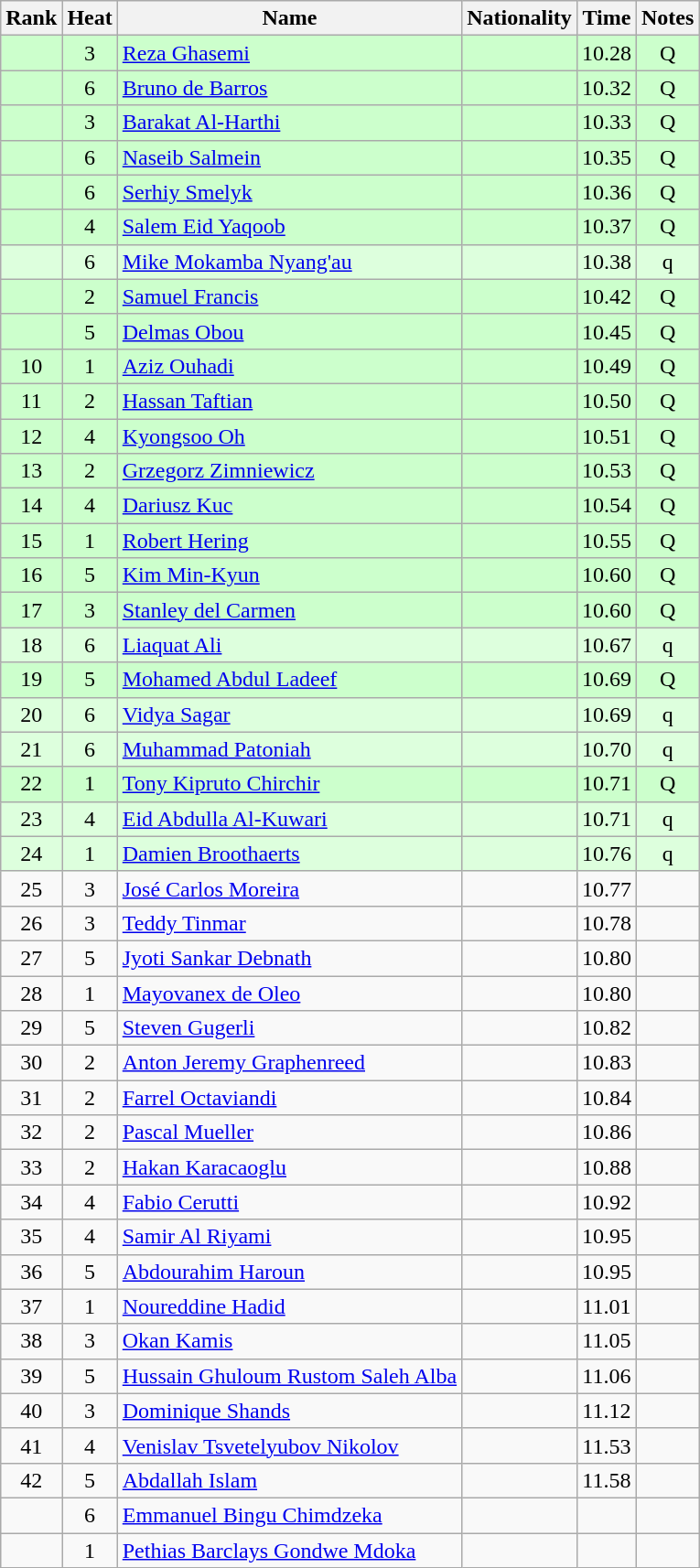<table class="wikitable sortable" style="text-align:center">
<tr>
<th>Rank</th>
<th>Heat</th>
<th>Name</th>
<th>Nationality</th>
<th>Time</th>
<th>Notes</th>
</tr>
<tr bgcolor=ccffcc>
<td></td>
<td>3</td>
<td align=left><a href='#'>Reza Ghasemi</a></td>
<td align=left></td>
<td>10.28</td>
<td>Q</td>
</tr>
<tr bgcolor=ccffcc>
<td></td>
<td>6</td>
<td align=left><a href='#'>Bruno de Barros</a></td>
<td align=left></td>
<td>10.32</td>
<td>Q</td>
</tr>
<tr bgcolor=ccffcc>
<td></td>
<td>3</td>
<td align=left><a href='#'>Barakat Al-Harthi</a></td>
<td align=left></td>
<td>10.33</td>
<td>Q</td>
</tr>
<tr bgcolor=ccffcc>
<td></td>
<td>6</td>
<td align=left><a href='#'>Naseib Salmein</a></td>
<td align=left></td>
<td>10.35</td>
<td>Q</td>
</tr>
<tr bgcolor=ccffcc>
<td></td>
<td>6</td>
<td align=left><a href='#'>Serhiy Smelyk</a></td>
<td align=left></td>
<td>10.36</td>
<td>Q</td>
</tr>
<tr bgcolor=ccffcc>
<td></td>
<td>4</td>
<td align=left><a href='#'>Salem Eid Yaqoob</a></td>
<td align=left></td>
<td>10.37</td>
<td>Q</td>
</tr>
<tr bgcolor=ddffdd>
<td></td>
<td>6</td>
<td align=left><a href='#'>Mike Mokamba Nyang'au</a></td>
<td align=left></td>
<td>10.38</td>
<td>q</td>
</tr>
<tr bgcolor=ccffcc>
<td></td>
<td>2</td>
<td align=left><a href='#'>Samuel Francis</a></td>
<td align=left></td>
<td>10.42</td>
<td>Q</td>
</tr>
<tr bgcolor=ccffcc>
<td></td>
<td>5</td>
<td align=left><a href='#'>Delmas Obou</a></td>
<td align=left></td>
<td>10.45</td>
<td>Q</td>
</tr>
<tr bgcolor=ccffcc>
<td>10</td>
<td>1</td>
<td align=left><a href='#'>Aziz Ouhadi</a></td>
<td align=left></td>
<td>10.49</td>
<td>Q</td>
</tr>
<tr bgcolor=ccffcc>
<td>11</td>
<td>2</td>
<td align=left><a href='#'>Hassan Taftian</a></td>
<td align=left></td>
<td>10.50</td>
<td>Q</td>
</tr>
<tr bgcolor=ccffcc>
<td>12</td>
<td>4</td>
<td align=left><a href='#'>Kyongsoo Oh</a></td>
<td align=left></td>
<td>10.51</td>
<td>Q</td>
</tr>
<tr bgcolor=ccffcc>
<td>13</td>
<td>2</td>
<td align=left><a href='#'>Grzegorz Zimniewicz</a></td>
<td align=left></td>
<td>10.53</td>
<td>Q</td>
</tr>
<tr bgcolor=ccffcc>
<td>14</td>
<td>4</td>
<td align=left><a href='#'>Dariusz Kuc</a></td>
<td align=left></td>
<td>10.54</td>
<td>Q</td>
</tr>
<tr bgcolor=ccffcc>
<td>15</td>
<td>1</td>
<td align=left><a href='#'>Robert Hering</a></td>
<td align=left></td>
<td>10.55</td>
<td>Q</td>
</tr>
<tr bgcolor=ccffcc>
<td>16</td>
<td>5</td>
<td align=left><a href='#'>Kim Min-Kyun</a></td>
<td align=left></td>
<td>10.60</td>
<td>Q</td>
</tr>
<tr bgcolor=ccffcc>
<td>17</td>
<td>3</td>
<td align=left><a href='#'>Stanley del Carmen</a></td>
<td align=left></td>
<td>10.60</td>
<td>Q</td>
</tr>
<tr bgcolor=ddffdd>
<td>18</td>
<td>6</td>
<td align=left><a href='#'>Liaquat Ali</a></td>
<td align=left></td>
<td>10.67</td>
<td>q</td>
</tr>
<tr bgcolor=ccffcc>
<td>19</td>
<td>5</td>
<td align=left><a href='#'>Mohamed Abdul Ladeef</a></td>
<td align=left></td>
<td>10.69</td>
<td>Q</td>
</tr>
<tr bgcolor=ddffdd>
<td>20</td>
<td>6</td>
<td align=left><a href='#'>Vidya Sagar</a></td>
<td align=left></td>
<td>10.69</td>
<td>q</td>
</tr>
<tr bgcolor=ddffdd>
<td>21</td>
<td>6</td>
<td align=left><a href='#'>Muhammad Patoniah</a></td>
<td align=left></td>
<td>10.70</td>
<td>q</td>
</tr>
<tr bgcolor=ccffcc>
<td>22</td>
<td>1</td>
<td align=left><a href='#'>Tony Kipruto Chirchir</a></td>
<td align=left></td>
<td>10.71</td>
<td>Q</td>
</tr>
<tr bgcolor=ddffdd>
<td>23</td>
<td>4</td>
<td align=left><a href='#'>Eid Abdulla Al-Kuwari</a></td>
<td align=left></td>
<td>10.71</td>
<td>q</td>
</tr>
<tr bgcolor=ddffdd>
<td>24</td>
<td>1</td>
<td align=left><a href='#'>Damien Broothaerts</a></td>
<td align=left></td>
<td>10.76</td>
<td>q</td>
</tr>
<tr>
<td>25</td>
<td>3</td>
<td align=left><a href='#'>José Carlos Moreira</a></td>
<td align=left></td>
<td>10.77</td>
<td></td>
</tr>
<tr>
<td>26</td>
<td>3</td>
<td align=left><a href='#'>Teddy Tinmar</a></td>
<td align=left></td>
<td>10.78</td>
<td></td>
</tr>
<tr>
<td>27</td>
<td>5</td>
<td align=left><a href='#'>Jyoti Sankar Debnath</a></td>
<td align=left></td>
<td>10.80</td>
<td></td>
</tr>
<tr>
<td>28</td>
<td>1</td>
<td align=left><a href='#'>Mayovanex de Oleo</a></td>
<td align=left></td>
<td>10.80</td>
<td></td>
</tr>
<tr>
<td>29</td>
<td>5</td>
<td align=left><a href='#'>Steven Gugerli</a></td>
<td align=left></td>
<td>10.82</td>
<td></td>
</tr>
<tr>
<td>30</td>
<td>2</td>
<td align=left><a href='#'>Anton Jeremy Graphenreed</a></td>
<td align=left></td>
<td>10.83</td>
<td></td>
</tr>
<tr>
<td>31</td>
<td>2</td>
<td align=left><a href='#'>Farrel Octaviandi</a></td>
<td align=left></td>
<td>10.84</td>
<td></td>
</tr>
<tr>
<td>32</td>
<td>2</td>
<td align=left><a href='#'>Pascal Mueller</a></td>
<td align=left></td>
<td>10.86</td>
<td></td>
</tr>
<tr>
<td>33</td>
<td>2</td>
<td align=left><a href='#'>Hakan Karacaoglu</a></td>
<td align=left></td>
<td>10.88</td>
<td></td>
</tr>
<tr>
<td>34</td>
<td>4</td>
<td align=left><a href='#'>Fabio Cerutti</a></td>
<td align=left></td>
<td>10.92</td>
<td></td>
</tr>
<tr>
<td>35</td>
<td>4</td>
<td align=left><a href='#'>Samir Al Riyami</a></td>
<td align=left></td>
<td>10.95</td>
<td></td>
</tr>
<tr>
<td>36</td>
<td>5</td>
<td align=left><a href='#'>Abdourahim Haroun</a></td>
<td align=left></td>
<td>10.95</td>
<td></td>
</tr>
<tr>
<td>37</td>
<td>1</td>
<td align=left><a href='#'>Noureddine Hadid</a></td>
<td align=left></td>
<td>11.01</td>
<td></td>
</tr>
<tr>
<td>38</td>
<td>3</td>
<td align=left><a href='#'>Okan Kamis</a></td>
<td align=left></td>
<td>11.05</td>
<td></td>
</tr>
<tr>
<td>39</td>
<td>5</td>
<td align=left><a href='#'>Hussain Ghuloum Rustom Saleh Alba</a></td>
<td align=left></td>
<td>11.06</td>
<td></td>
</tr>
<tr>
<td>40</td>
<td>3</td>
<td align=left><a href='#'>Dominique Shands</a></td>
<td align=left></td>
<td>11.12</td>
<td></td>
</tr>
<tr>
<td>41</td>
<td>4</td>
<td align=left><a href='#'>Venislav Tsvetelyubov Nikolov</a></td>
<td align=left></td>
<td>11.53</td>
<td></td>
</tr>
<tr>
<td>42</td>
<td>5</td>
<td align=left><a href='#'>Abdallah Islam</a></td>
<td align=left></td>
<td>11.58</td>
<td></td>
</tr>
<tr>
<td></td>
<td>6</td>
<td align=left><a href='#'>Emmanuel Bingu Chimdzeka</a></td>
<td align=left></td>
<td></td>
<td></td>
</tr>
<tr>
<td></td>
<td>1</td>
<td align=left><a href='#'>Pethias Barclays Gondwe Mdoka</a></td>
<td align=left></td>
<td></td>
<td></td>
</tr>
</table>
